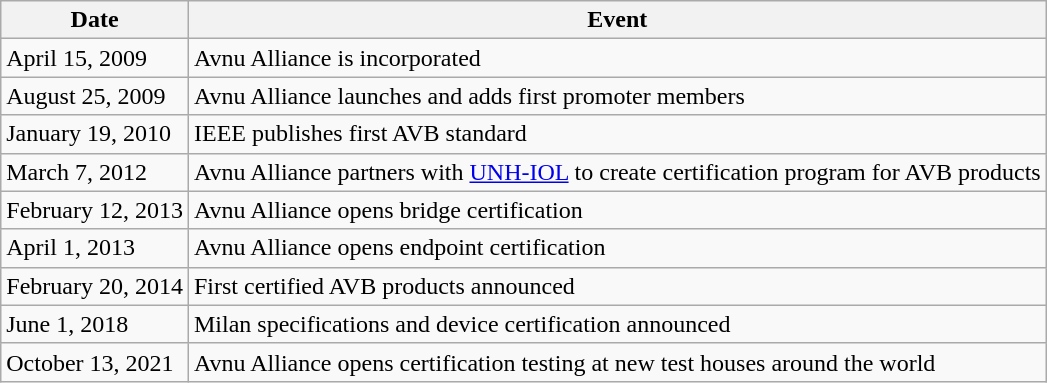<table class="wikitable">
<tr>
<th>Date</th>
<th>Event</th>
</tr>
<tr>
<td>April 15, 2009</td>
<td>Avnu Alliance is incorporated</td>
</tr>
<tr>
<td>August 25, 2009</td>
<td>Avnu Alliance launches and adds first promoter members</td>
</tr>
<tr>
<td>January 19, 2010</td>
<td>IEEE publishes first AVB standard</td>
</tr>
<tr>
<td>March 7, 2012</td>
<td>Avnu Alliance partners with <a href='#'>UNH-IOL</a> to create certification program for AVB products</td>
</tr>
<tr>
<td>February 12, 2013</td>
<td>Avnu Alliance opens bridge certification</td>
</tr>
<tr>
<td>April 1, 2013</td>
<td>Avnu Alliance opens endpoint certification</td>
</tr>
<tr>
<td>February 20, 2014</td>
<td>First certified AVB products announced</td>
</tr>
<tr>
<td>June 1, 2018</td>
<td>Milan specifications and device certification announced</td>
</tr>
<tr>
<td>October 13, 2021</td>
<td>Avnu Alliance opens certification testing at new test houses around the world</td>
</tr>
</table>
